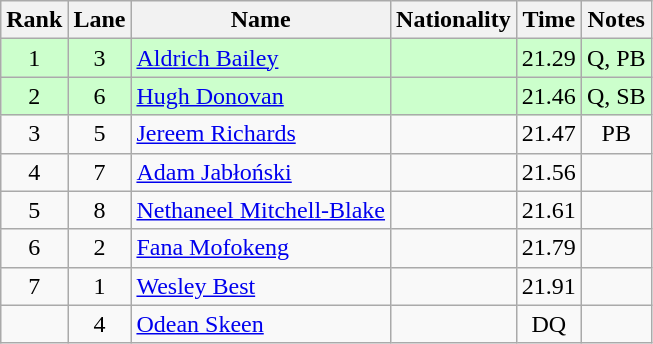<table class="wikitable sortable" style="text-align:center">
<tr>
<th>Rank</th>
<th>Lane</th>
<th>Name</th>
<th>Nationality</th>
<th>Time</th>
<th>Notes</th>
</tr>
<tr bgcolor=ccffcc>
<td>1</td>
<td>3</td>
<td align=left><a href='#'>Aldrich Bailey</a></td>
<td align=left></td>
<td>21.29</td>
<td>Q, PB</td>
</tr>
<tr bgcolor=ccffcc>
<td>2</td>
<td>6</td>
<td align=left><a href='#'>Hugh Donovan</a></td>
<td align=left></td>
<td>21.46</td>
<td>Q, SB</td>
</tr>
<tr>
<td>3</td>
<td>5</td>
<td align=left><a href='#'>Jereem Richards</a></td>
<td align=left></td>
<td>21.47</td>
<td>PB</td>
</tr>
<tr>
<td>4</td>
<td>7</td>
<td align=left><a href='#'>Adam Jabłoński</a></td>
<td align=left></td>
<td>21.56</td>
<td></td>
</tr>
<tr>
<td>5</td>
<td>8</td>
<td align=left><a href='#'>Nethaneel Mitchell-Blake</a></td>
<td align=left></td>
<td>21.61</td>
<td></td>
</tr>
<tr>
<td>6</td>
<td>2</td>
<td align=left><a href='#'>Fana Mofokeng</a></td>
<td align=left></td>
<td>21.79</td>
<td></td>
</tr>
<tr>
<td>7</td>
<td>1</td>
<td align=left><a href='#'>Wesley Best</a></td>
<td align=left></td>
<td>21.91</td>
<td></td>
</tr>
<tr>
<td></td>
<td>4</td>
<td align=left><a href='#'>Odean Skeen</a></td>
<td align=left></td>
<td>DQ</td>
<td></td>
</tr>
</table>
